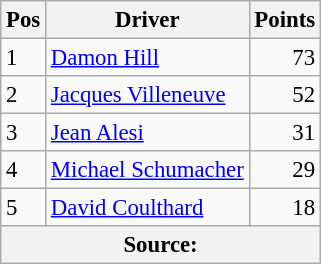<table class="wikitable" style="font-size: 95%;">
<tr>
<th>Pos</th>
<th>Driver</th>
<th>Points</th>
</tr>
<tr>
<td>1</td>
<td> <a href='#'>Damon Hill</a></td>
<td align="right">73</td>
</tr>
<tr>
<td>2</td>
<td> <a href='#'>Jacques Villeneuve</a></td>
<td align="right">52</td>
</tr>
<tr>
<td>3</td>
<td> <a href='#'>Jean Alesi</a></td>
<td align="right">31</td>
</tr>
<tr>
<td>4</td>
<td> <a href='#'>Michael Schumacher</a></td>
<td align="right">29</td>
</tr>
<tr>
<td>5</td>
<td> <a href='#'>David Coulthard</a></td>
<td align="right">18</td>
</tr>
<tr>
<th colspan=4>Source: </th>
</tr>
</table>
